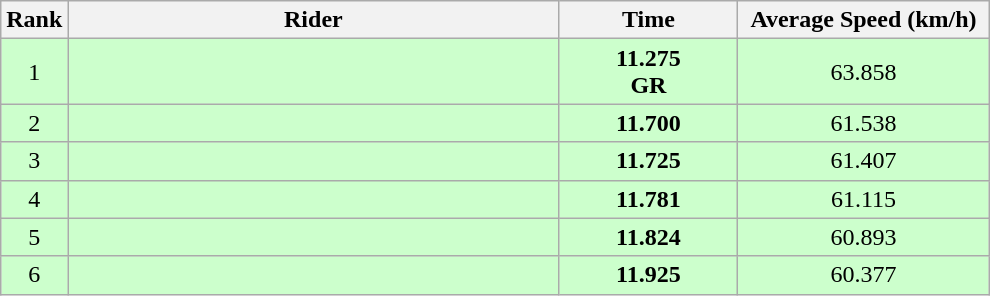<table class="wikitable" style="text-align:center;">
<tr>
<th>Rank</th>
<th style="width:20em;">Rider</th>
<th style="width:7em;">Time</th>
<th style="width:10em;">Average Speed (km/h)</th>
</tr>
<tr bgcolor=ccffcc>
<td>1</td>
<td align=left></td>
<td><strong>11.275<br>GR</strong></td>
<td>63.858</td>
</tr>
<tr bgcolor=ccffcc>
<td>2</td>
<td align=left></td>
<td><strong>11.700</strong></td>
<td>61.538</td>
</tr>
<tr bgcolor=ccffcc>
<td>3</td>
<td align=left></td>
<td><strong>11.725</strong></td>
<td>61.407</td>
</tr>
<tr bgcolor=ccffcc>
<td>4</td>
<td align=left></td>
<td><strong>11.781</strong></td>
<td>61.115</td>
</tr>
<tr bgcolor=ccffcc>
<td>5</td>
<td align=left></td>
<td><strong>11.824</strong></td>
<td>60.893</td>
</tr>
<tr bgcolor=ccffcc>
<td>6</td>
<td align=left></td>
<td><strong>11.925</strong></td>
<td>60.377</td>
</tr>
</table>
